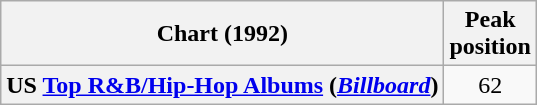<table class="wikitable sortable plainrowheaders" style="text-align:center">
<tr>
<th scope="col">Chart (1992)</th>
<th scope="col">Peak<br>position</th>
</tr>
<tr>
<th scope="row">US <a href='#'>Top R&B/Hip-Hop Albums</a> (<em><a href='#'>Billboard</a></em>)</th>
<td>62</td>
</tr>
</table>
